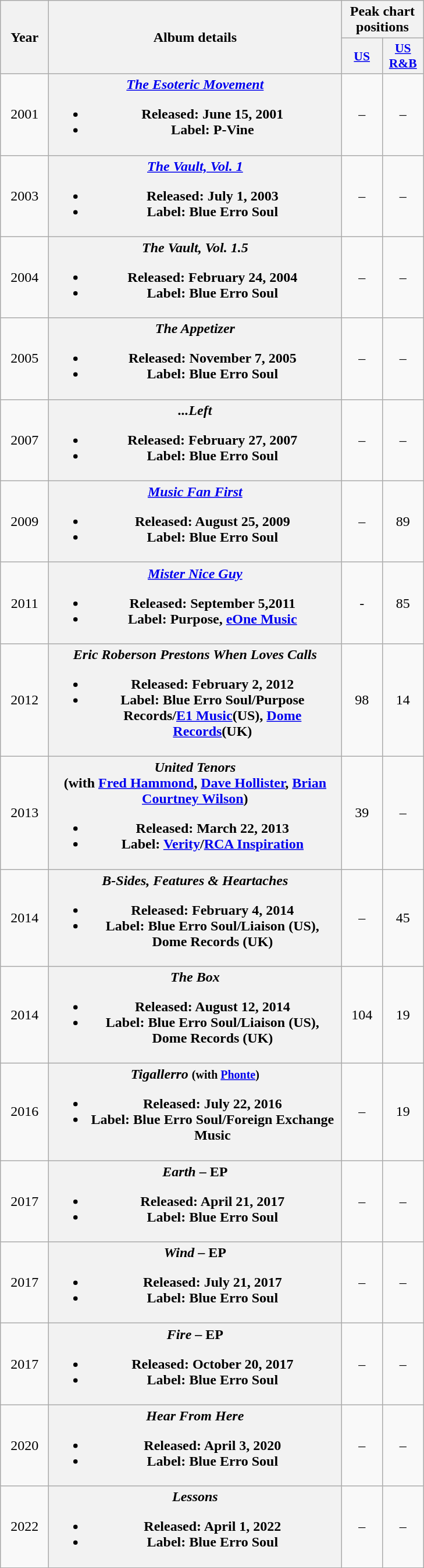<table class="wikitable plainrowheaders" style="text-align:center;" border="1">
<tr>
<th scope="col" rowspan="2" style="width:3em;">Year</th>
<th scope="col" rowspan="2" style="width:20.5em;">Album details</th>
<th scope="col" colspan="2">Peak chart positions</th>
</tr>
<tr>
<th scope="col" style="width:2.8em;font-size:90%;"><a href='#'>US</a><br></th>
<th scope="col" style="width:2.8em;font-size:90%;"><a href='#'>US<br>R&B</a><br></th>
</tr>
<tr>
<td>2001</td>
<th scope="row"><em><a href='#'>The Esoteric Movement</a></em><br><ul><li>Released: June 15, 2001</li><li>Label: P-Vine</li></ul></th>
<td align="center">–</td>
<td align="center">–</td>
</tr>
<tr>
<td>2003</td>
<th scope="row"><em><a href='#'>The Vault, Vol. 1</a></em><br><ul><li>Released: July 1, 2003</li><li>Label: Blue Erro Soul</li></ul></th>
<td align="center">–</td>
<td align="center">–</td>
</tr>
<tr>
<td>2004</td>
<th scope="row"><em>The Vault, Vol. 1.5</em><br><ul><li>Released: February 24, 2004</li><li>Label: Blue Erro Soul</li></ul></th>
<td align="center">–</td>
<td align="center">–</td>
</tr>
<tr>
<td>2005</td>
<th scope="row"><em>The Appetizer</em><br><ul><li>Released: November 7, 2005</li><li>Label: Blue Erro Soul</li></ul></th>
<td align="center">–</td>
<td align="center">–</td>
</tr>
<tr>
<td>2007</td>
<th scope="row"><em>...Left</em><br><ul><li>Released: February 27, 2007</li><li>Label: Blue Erro Soul</li></ul></th>
<td align="center">–</td>
<td align="center">–</td>
</tr>
<tr>
<td>2009</td>
<th scope="row"><em><a href='#'>Music Fan First</a></em><br><ul><li>Released: August 25, 2009</li><li>Label: Blue Erro Soul</li></ul></th>
<td align="center">–</td>
<td align="center">89</td>
</tr>
<tr>
<td>2011</td>
<th scope="row"><em><a href='#'>Mister Nice Guy</a></em><br><ul><li>Released: September 5,2011</li><li>Label: Purpose, <a href='#'>eOne Music</a></li></ul></th>
<td align="center">-</td>
<td align="center">85</td>
</tr>
<tr>
<td>2012</td>
<th scope="row"><em>Eric Roberson Prestons When Loves Calls</em><br><ul><li>Released: February 2, 2012</li><li>Label: Blue Erro Soul/Purpose Records/<a href='#'>E1 Music</a>(US), <a href='#'>Dome Records</a>(UK)</li></ul></th>
<td align="center">98</td>
<td align="center">14</td>
</tr>
<tr>
<td>2013</td>
<th scope="row"><em>United Tenors</em> <br><span>(with <a href='#'>Fred Hammond</a>, <a href='#'>Dave Hollister</a>, <a href='#'>Brian Courtney Wilson</a>)</span><br><ul><li>Released: March 22, 2013</li><li>Label: <a href='#'>Verity</a>/<a href='#'>RCA Inspiration</a></li></ul></th>
<td align="center">39</td>
<td align="center">–</td>
</tr>
<tr>
<td>2014</td>
<th scope="row"><em>B-Sides, Features & Heartaches</em><br><ul><li>Released: February 4, 2014</li><li>Label: Blue Erro Soul/Liaison (US), Dome Records (UK)</li></ul></th>
<td align="center">–</td>
<td align="center">45</td>
</tr>
<tr>
<td>2014</td>
<th scope="row"><em>The Box</em><br><ul><li>Released: August 12, 2014</li><li>Label: Blue Erro Soul/Liaison (US), Dome Records (UK)</li></ul></th>
<td align="center">104</td>
<td align="center">19</td>
</tr>
<tr>
<td>2016</td>
<th scope="row"><em>Tigallerro</em> <small>(with <a href='#'>Phonte</a>)</small><br><ul><li>Released: July 22, 2016</li><li>Label: Blue Erro Soul/Foreign Exchange Music</li></ul></th>
<td align="center">–</td>
<td align="center">19</td>
</tr>
<tr>
<td>2017</td>
<th scope="row"><em>Earth</em> – EP<br><ul><li>Released: April 21, 2017</li><li>Label: Blue Erro Soul</li></ul></th>
<td align="center">–</td>
<td align="center">–</td>
</tr>
<tr>
<td>2017</td>
<th scope="row"><em>Wind</em> – EP<br><ul><li>Released: July 21, 2017</li><li>Label: Blue Erro Soul</li></ul></th>
<td align="center">–</td>
<td align="center">–</td>
</tr>
<tr>
<td>2017</td>
<th scope="row"><em>Fire</em> – EP<br><ul><li>Released: October 20, 2017</li><li>Label: Blue Erro Soul</li></ul></th>
<td align="center">–</td>
<td align="center">–</td>
</tr>
<tr>
<td>2020</td>
<th scope="row"><em>Hear From Here</em><br><ul><li>Released: April 3, 2020</li><li>Label: Blue Erro Soul</li></ul></th>
<td align="center">–</td>
<td align="center">–</td>
</tr>
<tr>
<td>2022</td>
<th scope="row"><em>Lessons</em><br><ul><li>Released: April 1, 2022</li><li>Label: Blue Erro Soul</li></ul></th>
<td align="center">–</td>
<td align="center">–</td>
</tr>
</table>
